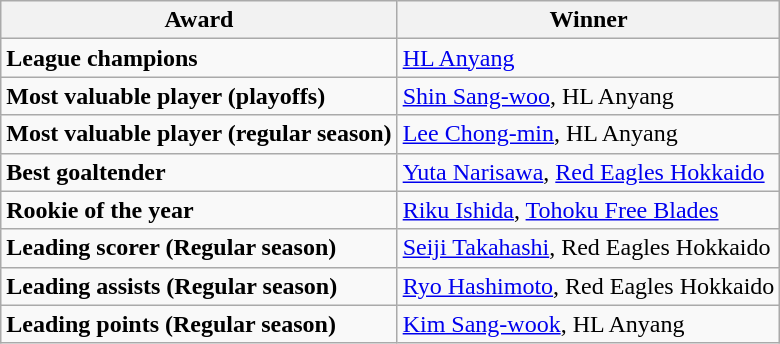<table class="wikitable">
<tr>
<th>Award</th>
<th>Winner</th>
</tr>
<tr>
<td><strong>League champions </strong></td>
<td><a href='#'>HL Anyang</a></td>
</tr>
<tr>
<td><strong>Most valuable player (playoffs) </strong></td>
<td><a href='#'>Shin Sang-woo</a>, HL Anyang</td>
</tr>
<tr>
<td><strong>Most valuable player (regular season) </strong></td>
<td><a href='#'>Lee Chong-min</a>, HL Anyang</td>
</tr>
<tr>
<td><strong>Best goaltender</strong></td>
<td><a href='#'>Yuta Narisawa</a>, <a href='#'>Red Eagles Hokkaido</a></td>
</tr>
<tr>
<td><strong>Rookie of the year</strong></td>
<td><a href='#'>Riku Ishida</a>, <a href='#'>Tohoku Free Blades</a></td>
</tr>
<tr>
<td><strong>Leading scorer (Regular season)</strong></td>
<td><a href='#'>Seiji Takahashi</a>, Red Eagles Hokkaido</td>
</tr>
<tr>
<td><strong>Leading assists (Regular season)</strong></td>
<td><a href='#'>Ryo Hashimoto</a>, Red Eagles Hokkaido</td>
</tr>
<tr>
<td><strong>Leading points (Regular season)</strong></td>
<td><a href='#'>Kim Sang-wook</a>, HL Anyang</td>
</tr>
</table>
